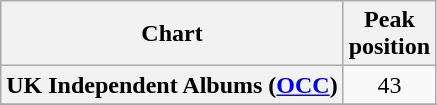<table class="wikitable plainrowheaders sortable" style="text-align:center;" border="1">
<tr>
<th scope="col">Chart</th>
<th scope="col">Peak<br>position</th>
</tr>
<tr>
<th scope="row">UK Independent Albums (<a href='#'>OCC</a>)</th>
<td>43</td>
</tr>
<tr>
</tr>
</table>
